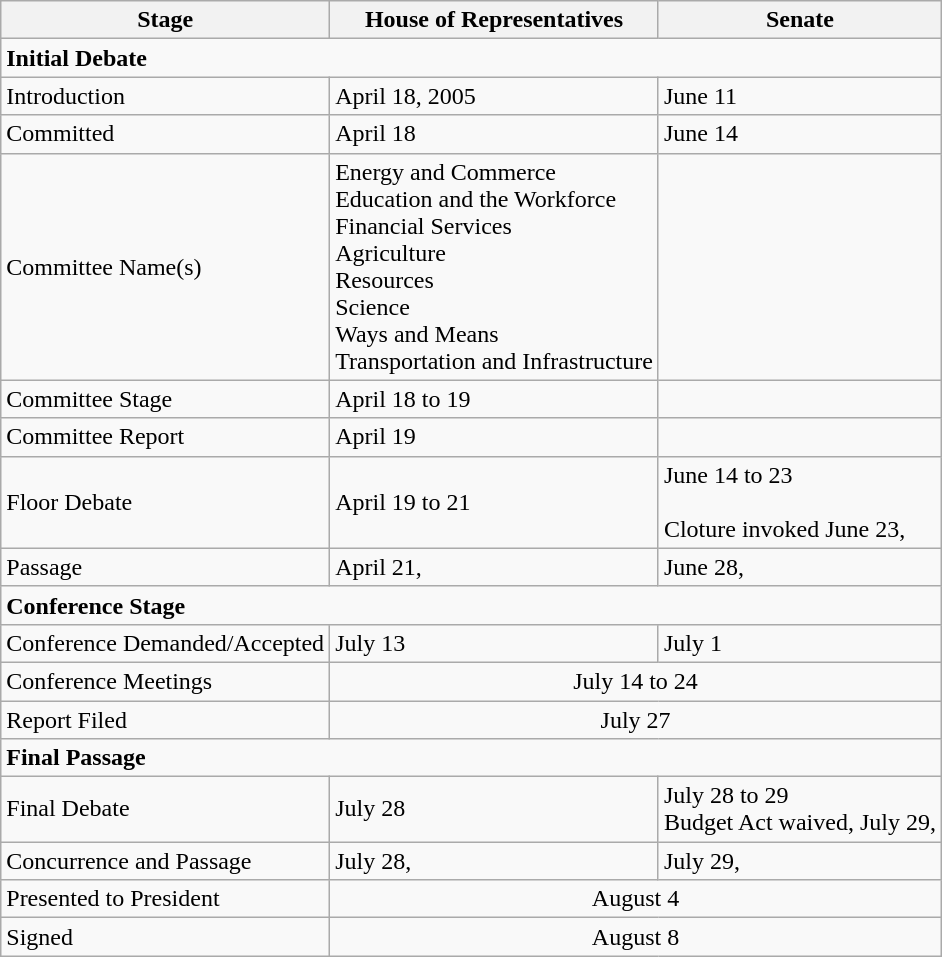<table class="wikitable" border="1">
<tr>
<th>Stage</th>
<th>House of Representatives</th>
<th>Senate</th>
</tr>
<tr>
<td colspan=3><strong>Initial Debate</strong></td>
</tr>
<tr>
<td>Introduction</td>
<td>April 18, 2005</td>
<td>June 11</td>
</tr>
<tr>
<td>Committed</td>
<td>April 18</td>
<td>June 14</td>
</tr>
<tr>
<td>Committee Name(s)</td>
<td>Energy and Commerce <br> Education and the Workforce <br> Financial Services <br> Agriculture <br> Resources <br> Science <br> Ways and Means <br> Transportation and Infrastructure</td>
<td></td>
</tr>
<tr>
<td>Committee Stage</td>
<td>April 18 to 19</td>
<td></td>
</tr>
<tr>
<td>Committee Report</td>
<td>April 19</td>
<td></td>
</tr>
<tr>
<td>Floor Debate</td>
<td>April 19 to 21</td>
<td>June 14 to 23 <br><br>Cloture invoked June 23,</td>
</tr>
<tr>
<td>Passage</td>
<td>April 21,</td>
<td>June 28,</td>
</tr>
<tr>
<td colspan=3><strong>Conference Stage</strong></td>
</tr>
<tr>
<td>Conference Demanded/Accepted</td>
<td>July 13</td>
<td>July 1</td>
</tr>
<tr>
<td>Conference Meetings</td>
<td colspan=2 align=center>July 14 to 24</td>
</tr>
<tr>
<td>Report Filed</td>
<td colspan=2 align=center>July 27</td>
</tr>
<tr>
<td colspan=3><strong>Final Passage</strong></td>
</tr>
<tr>
<td>Final Debate</td>
<td>July 28</td>
<td>July 28 to 29 <br> Budget Act waived, July 29,</td>
</tr>
<tr>
<td>Concurrence and Passage</td>
<td>July 28,</td>
<td>July 29,</td>
</tr>
<tr>
<td>Presented to President</td>
<td colspan=2 align=center>August 4</td>
</tr>
<tr>
<td>Signed</td>
<td colspan=2 align=center>August 8</td>
</tr>
</table>
